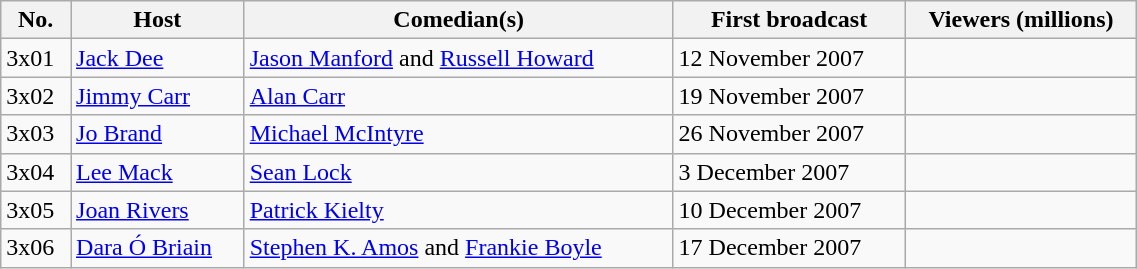<table class="wikitable" style="width:60%;">
<tr>
<th>No.</th>
<th>Host</th>
<th>Comedian(s)</th>
<th>First broadcast</th>
<th>Viewers (millions)</th>
</tr>
<tr>
<td>3x01</td>
<td><a href='#'>Jack Dee</a></td>
<td><a href='#'>Jason Manford</a> and <a href='#'>Russell Howard</a></td>
<td>12 November 2007</td>
<td></td>
</tr>
<tr>
<td>3x02</td>
<td><a href='#'>Jimmy Carr</a></td>
<td><a href='#'>Alan Carr</a></td>
<td>19 November 2007</td>
<td></td>
</tr>
<tr>
<td>3x03</td>
<td><a href='#'>Jo Brand</a></td>
<td><a href='#'>Michael McIntyre</a></td>
<td>26 November 2007</td>
<td></td>
</tr>
<tr>
<td>3x04</td>
<td><a href='#'>Lee Mack</a></td>
<td><a href='#'>Sean Lock</a></td>
<td>3 December 2007</td>
<td></td>
</tr>
<tr>
<td>3x05</td>
<td><a href='#'>Joan Rivers</a></td>
<td><a href='#'>Patrick Kielty</a></td>
<td>10 December 2007</td>
<td></td>
</tr>
<tr>
<td>3x06</td>
<td><a href='#'>Dara Ó Briain</a></td>
<td><a href='#'>Stephen K. Amos</a> and <a href='#'>Frankie Boyle</a></td>
<td>17 December 2007</td>
<td></td>
</tr>
</table>
